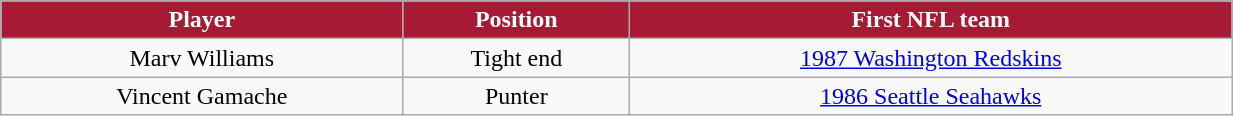<table class="wikitable" width="65%">
<tr align="center" style="background:#A81933;color:#FFFFFF;">
<td><strong>Player</strong></td>
<td><strong>Position</strong></td>
<td><strong>First NFL team</strong></td>
</tr>
<tr align="center" bgcolor="">
<td>Marv Williams</td>
<td>Tight end</td>
<td><a href='#'>1987 Washington Redskins</a></td>
</tr>
<tr align="center" bgcolor="">
<td>Vincent Gamache</td>
<td>Punter</td>
<td><a href='#'>1986 Seattle Seahawks</a></td>
</tr>
</table>
